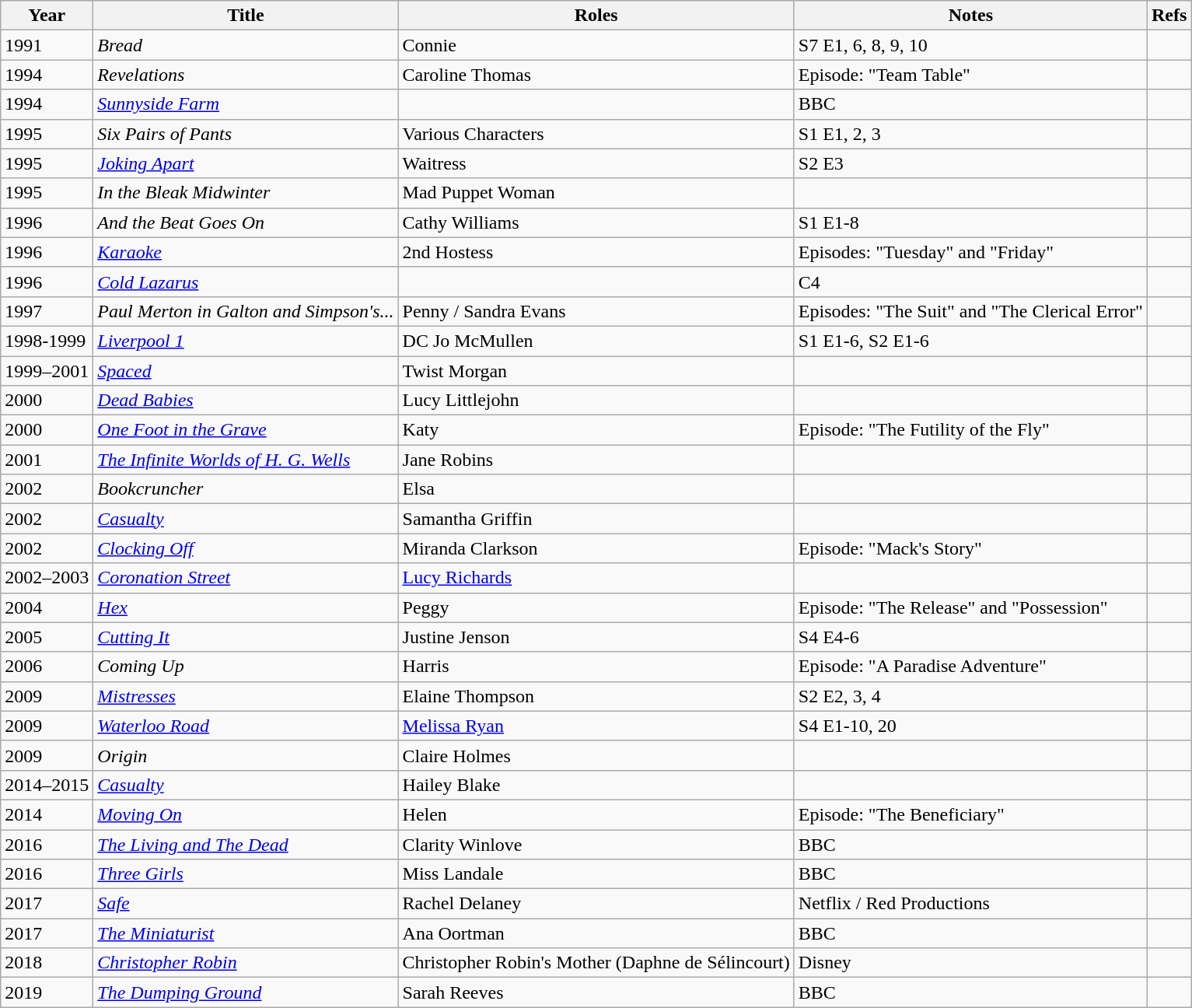<table class="wikitable">
<tr>
<th>Year</th>
<th>Title</th>
<th>Roles</th>
<th>Notes</th>
<th>Refs</th>
</tr>
<tr>
<td>1991</td>
<td><em>Bread</em></td>
<td>Connie</td>
<td>S7 E1, 6, 8, 9, 10</td>
<td></td>
</tr>
<tr>
<td>1994</td>
<td><em>Revelations</em></td>
<td>Caroline Thomas</td>
<td>Episode: "Team Table"</td>
<td></td>
</tr>
<tr>
<td>1994</td>
<td><em><a href='#'>Sunnyside Farm</a></em></td>
<td></td>
<td>BBC</td>
<td></td>
</tr>
<tr>
<td>1995</td>
<td><em>Six Pairs of Pants</em></td>
<td>Various Characters</td>
<td>S1 E1, 2, 3</td>
<td></td>
</tr>
<tr>
<td>1995</td>
<td><em><a href='#'>Joking Apart</a></em></td>
<td>Waitress</td>
<td>S2 E3</td>
<td></td>
</tr>
<tr>
<td>1995</td>
<td><em>In the Bleak Midwinter </em></td>
<td>Mad Puppet Woman</td>
<td></td>
<td></td>
</tr>
<tr>
<td>1996</td>
<td><em>And the Beat Goes On</em></td>
<td>Cathy Williams</td>
<td>S1 E1-8</td>
<td></td>
</tr>
<tr>
<td>1996</td>
<td><em><a href='#'>Karaoke</a></em></td>
<td>2nd Hostess</td>
<td>Episodes: "Tuesday" and "Friday"</td>
<td></td>
</tr>
<tr>
<td>1996</td>
<td><em><a href='#'>Cold Lazarus</a></em></td>
<td></td>
<td>C4</td>
<td></td>
</tr>
<tr>
<td>1997</td>
<td><em>Paul Merton in Galton and Simpson's...</em></td>
<td>Penny / Sandra Evans</td>
<td>Episodes: "The Suit" and "The Clerical Error"</td>
<td></td>
</tr>
<tr>
<td>1998-1999</td>
<td><em><a href='#'>Liverpool 1</a></em></td>
<td>DC Jo McMullen</td>
<td>S1 E1-6, S2 E1-6</td>
<td></td>
</tr>
<tr>
<td>1999–2001</td>
<td><em><a href='#'>Spaced</a></em></td>
<td>Twist Morgan</td>
<td></td>
<td></td>
</tr>
<tr>
<td>2000</td>
<td><em><a href='#'>Dead Babies</a></em></td>
<td>Lucy Littlejohn</td>
<td></td>
<td></td>
</tr>
<tr>
<td>2000</td>
<td><em><a href='#'>One Foot in the Grave</a></em></td>
<td>Katy</td>
<td>Episode: "The Futility of the Fly"</td>
<td></td>
</tr>
<tr>
<td>2001</td>
<td><em><a href='#'>The Infinite Worlds of H. G. Wells</a></em></td>
<td>Jane Robins</td>
<td></td>
<td></td>
</tr>
<tr>
<td>2002</td>
<td><em>Bookcruncher</em></td>
<td>Elsa</td>
<td></td>
<td></td>
</tr>
<tr>
<td>2002</td>
<td><em><a href='#'>Casualty</a></em></td>
<td>Samantha Griffin</td>
<td></td>
<td></td>
</tr>
<tr>
<td>2002</td>
<td><em><a href='#'>Clocking Off</a></em></td>
<td>Miranda Clarkson</td>
<td>Episode: "Mack's Story"</td>
<td></td>
</tr>
<tr>
<td>2002–2003</td>
<td><em><a href='#'>Coronation Street</a></em></td>
<td><a href='#'>Lucy Richards</a></td>
<td></td>
<td></td>
</tr>
<tr>
<td>2004</td>
<td><em><a href='#'>Hex</a></em></td>
<td>Peggy</td>
<td>Episode: "The Release" and "Possession"</td>
<td></td>
</tr>
<tr>
<td>2005</td>
<td><em><a href='#'>Cutting It</a></em></td>
<td>Justine Jenson</td>
<td>S4 E4-6</td>
<td></td>
</tr>
<tr>
<td>2006</td>
<td><em>Coming Up</em></td>
<td>Harris</td>
<td>Episode: "A Paradise Adventure"</td>
<td></td>
</tr>
<tr>
<td>2009</td>
<td><em><a href='#'>Mistresses</a></em></td>
<td>Elaine Thompson</td>
<td>S2 E2, 3, 4</td>
<td></td>
</tr>
<tr>
<td>2009</td>
<td><em><a href='#'>Waterloo Road</a></em></td>
<td><a href='#'>Melissa Ryan</a></td>
<td>S4 E1-10, 20</td>
<td></td>
</tr>
<tr>
<td>2009</td>
<td><em>Origin</em></td>
<td>Claire Holmes</td>
<td></td>
<td></td>
</tr>
<tr>
<td>2014–2015</td>
<td><em><a href='#'>Casualty</a></em></td>
<td>Hailey Blake</td>
<td></td>
<td></td>
</tr>
<tr>
<td>2014</td>
<td><em><a href='#'>Moving On</a></em></td>
<td>Helen</td>
<td>Episode: "The Beneficiary"</td>
<td></td>
</tr>
<tr>
<td>2016</td>
<td><a href='#'><em>The Living and The Dead</em></a></td>
<td>Clarity Winlove</td>
<td>BBC</td>
<td></td>
</tr>
<tr>
<td>2016</td>
<td><a href='#'><em>Three Girls</em></a></td>
<td>Miss Landale</td>
<td>BBC</td>
<td></td>
</tr>
<tr>
<td>2017</td>
<td><em><a href='#'>Safe</a></em></td>
<td>Rachel Delaney</td>
<td>Netflix / Red Productions</td>
<td></td>
</tr>
<tr>
<td>2017</td>
<td><em><a href='#'>The Miniaturist</a></em></td>
<td>Ana Oortman</td>
<td>BBC</td>
<td></td>
</tr>
<tr>
<td>2018</td>
<td><a href='#'><em>Christopher Robin</em></a></td>
<td>Christopher Robin's Mother (Daphne de Sélincourt)</td>
<td>Disney</td>
<td></td>
</tr>
<tr>
<td>2019</td>
<td><em><a href='#'>The Dumping Ground</a></em></td>
<td>Sarah Reeves</td>
<td>BBC</td>
<td></td>
</tr>
</table>
